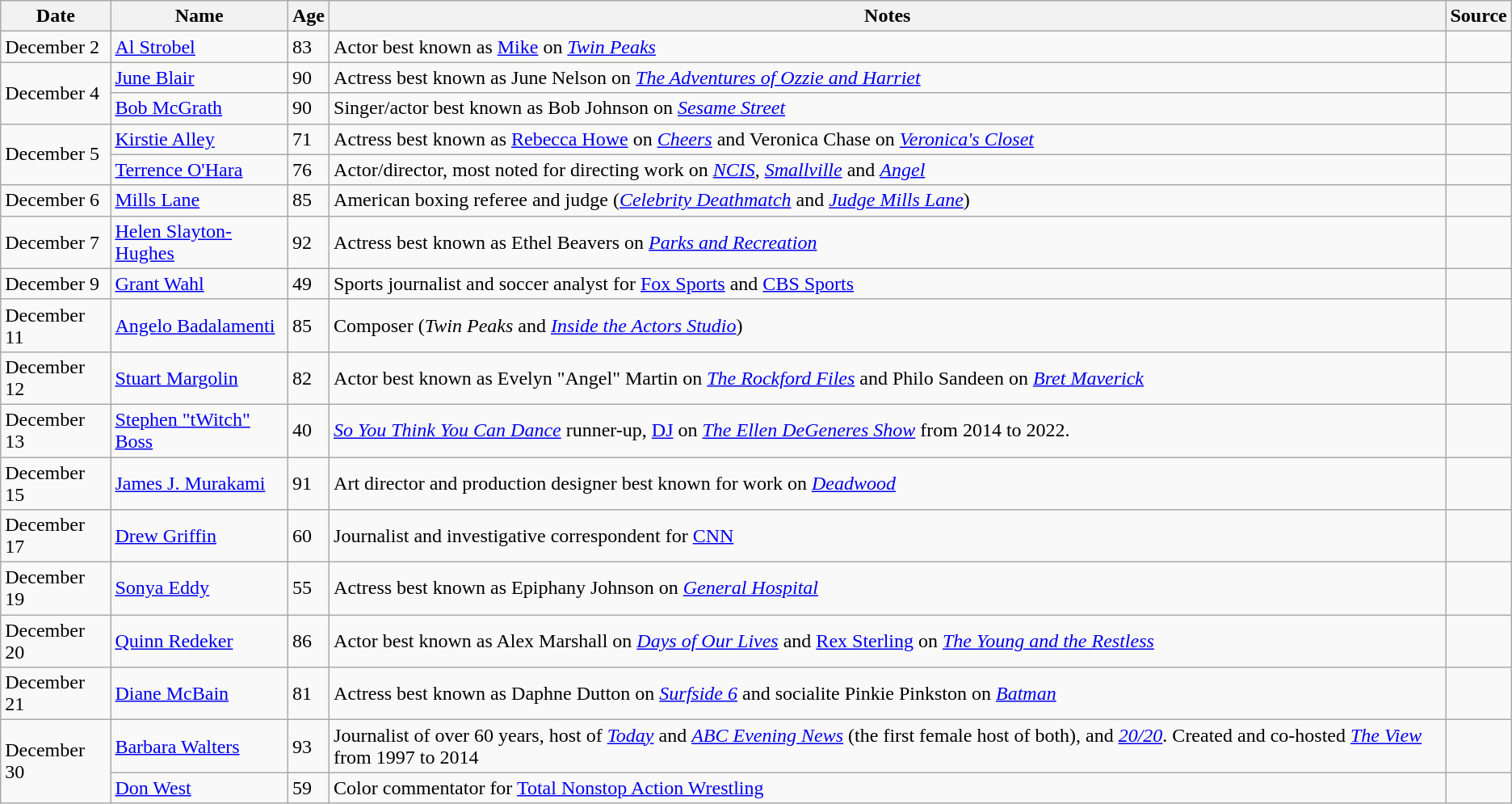<table class="wikitable sortable">
<tr>
<th>Date</th>
<th>Name</th>
<th>Age</th>
<th>Notes</th>
<th>Source</th>
</tr>
<tr>
<td>December 2</td>
<td><a href='#'>Al Strobel</a></td>
<td>83</td>
<td>Actor best known as <a href='#'>Mike</a> on <em><a href='#'>Twin Peaks</a></em></td>
<td></td>
</tr>
<tr>
<td rowspan=2>December 4</td>
<td><a href='#'>June Blair</a></td>
<td>90</td>
<td>Actress best known as June Nelson on <em><a href='#'>The Adventures of Ozzie and Harriet</a></em></td>
<td></td>
</tr>
<tr>
<td><a href='#'>Bob McGrath</a></td>
<td>90</td>
<td>Singer/actor best known as Bob Johnson on <em><a href='#'>Sesame Street</a></em></td>
<td></td>
</tr>
<tr>
<td rowspan=2>December 5</td>
<td><a href='#'>Kirstie Alley</a></td>
<td>71</td>
<td>Actress best known as <a href='#'>Rebecca Howe</a> on <em><a href='#'>Cheers</a></em> and Veronica Chase on <em><a href='#'>Veronica's Closet</a></em></td>
<td></td>
</tr>
<tr>
<td><a href='#'>Terrence O'Hara</a></td>
<td>76</td>
<td>Actor/director, most noted for directing work on <em><a href='#'>NCIS</a></em>, <em><a href='#'>Smallville</a></em> and <em><a href='#'>Angel</a></em></td>
<td></td>
</tr>
<tr>
<td>December 6</td>
<td><a href='#'>Mills Lane</a></td>
<td>85</td>
<td>American boxing referee and judge (<em><a href='#'>Celebrity Deathmatch</a></em> and <em><a href='#'>Judge Mills Lane</a></em>)</td>
<td></td>
</tr>
<tr>
<td>December 7</td>
<td><a href='#'>Helen Slayton-Hughes</a></td>
<td>92</td>
<td>Actress best known as Ethel Beavers on <em><a href='#'>Parks and Recreation</a></em></td>
<td></td>
</tr>
<tr>
<td>December 9</td>
<td><a href='#'>Grant Wahl</a></td>
<td>49</td>
<td>Sports journalist and soccer analyst for <a href='#'>Fox Sports</a> and <a href='#'>CBS Sports</a></td>
<td></td>
</tr>
<tr>
<td>December 11</td>
<td><a href='#'>Angelo Badalamenti</a></td>
<td>85</td>
<td>Composer (<em>Twin Peaks</em> and <em><a href='#'>Inside the Actors Studio</a></em>)</td>
<td></td>
</tr>
<tr>
<td>December 12</td>
<td><a href='#'>Stuart Margolin</a></td>
<td>82</td>
<td>Actor best known as Evelyn "Angel" Martin on <em><a href='#'>The Rockford Files</a></em> and Philo Sandeen on <em><a href='#'>Bret Maverick</a></em></td>
<td></td>
</tr>
<tr>
<td>December 13</td>
<td><a href='#'>Stephen "tWitch" Boss</a></td>
<td>40</td>
<td><em><a href='#'>So You Think You Can Dance</a></em> runner-up, <a href='#'>DJ</a> on <em><a href='#'>The Ellen DeGeneres Show</a></em> from 2014 to 2022.</td>
<td></td>
</tr>
<tr>
<td>December 15</td>
<td><a href='#'>James J. Murakami</a></td>
<td>91</td>
<td>Art director and production designer best known for work on <em><a href='#'>Deadwood</a></em></td>
<td></td>
</tr>
<tr>
<td>December 17</td>
<td><a href='#'>Drew Griffin</a></td>
<td>60</td>
<td>Journalist and investigative correspondent for <a href='#'>CNN</a></td>
<td></td>
</tr>
<tr>
<td>December 19</td>
<td><a href='#'>Sonya Eddy</a></td>
<td>55</td>
<td>Actress best known as Epiphany Johnson on <em><a href='#'>General Hospital</a></em></td>
<td></td>
</tr>
<tr>
<td>December 20</td>
<td><a href='#'>Quinn Redeker</a></td>
<td>86</td>
<td>Actor best known as Alex Marshall on <em><a href='#'>Days of Our Lives</a></em> and <a href='#'>Rex Sterling</a> on <em><a href='#'>The Young and the Restless</a></em></td>
<td></td>
</tr>
<tr>
<td>December 21</td>
<td><a href='#'>Diane McBain</a></td>
<td>81</td>
<td>Actress best known as Daphne Dutton on <em><a href='#'>Surfside 6</a></em> and socialite Pinkie Pinkston on <em><a href='#'>Batman</a></em></td>
<td></td>
</tr>
<tr>
<td rowspan=2>December 30</td>
<td><a href='#'>Barbara Walters</a></td>
<td>93</td>
<td>Journalist of over 60 years, host of <em><a href='#'>Today</a></em> and <em><a href='#'>ABC Evening News</a></em> (the first female host of both), and <em><a href='#'>20/20</a></em>. Created and co-hosted <em><a href='#'>The View</a></em> from 1997 to 2014</td>
<td></td>
</tr>
<tr>
<td><a href='#'>Don West</a></td>
<td>59</td>
<td>Color commentator for <a href='#'>Total Nonstop Action Wrestling</a></td>
<td></td>
</tr>
</table>
